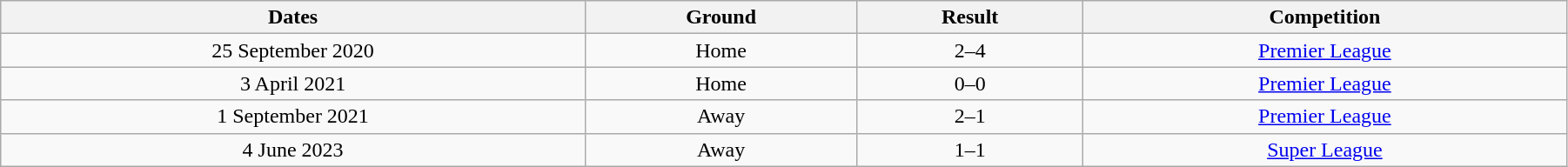<table class="wikitable" style="width:95%;text-align:center">
<tr>
<th>Dates</th>
<th>Ground</th>
<th>Result</th>
<th>Competition</th>
</tr>
<tr>
<td>25 September 2020</td>
<td>Home</td>
<td>2–4</td>
<td><a href='#'>Premier League</a></td>
</tr>
<tr>
<td>3 April 2021</td>
<td>Home</td>
<td>0–0</td>
<td><a href='#'>Premier League</a></td>
</tr>
<tr>
<td>1 September 2021</td>
<td>Away</td>
<td>2–1</td>
<td><a href='#'>Premier League</a></td>
</tr>
<tr>
<td>4 June 2023</td>
<td>Away</td>
<td>1–1</td>
<td><a href='#'>Super League</a></td>
</tr>
</table>
